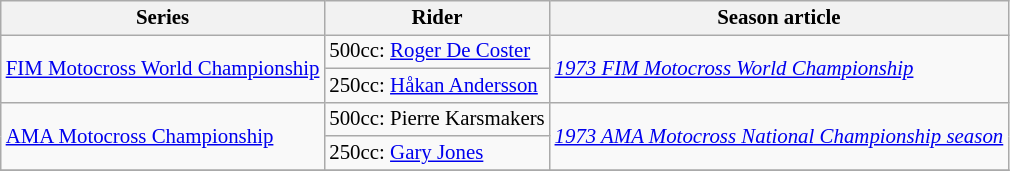<table class="wikitable" style="font-size: 87%;">
<tr>
<th>Series</th>
<th>Rider</th>
<th>Season article</th>
</tr>
<tr>
<td rowspan=2><a href='#'>FIM Motocross World Championship</a></td>
<td>500cc:  <a href='#'>Roger De Coster</a></td>
<td rowspan=2><em><a href='#'>1973 FIM Motocross World Championship</a></em></td>
</tr>
<tr>
<td>250cc:  <a href='#'>Håkan Andersson</a></td>
</tr>
<tr>
<td rowspan=2><a href='#'>AMA Motocross Championship</a></td>
<td>500cc:  Pierre Karsmakers</td>
<td rowspan=2><em><a href='#'>1973 AMA Motocross National Championship season</a></em></td>
</tr>
<tr>
<td>250cc:  <a href='#'>Gary Jones</a></td>
</tr>
<tr>
</tr>
</table>
